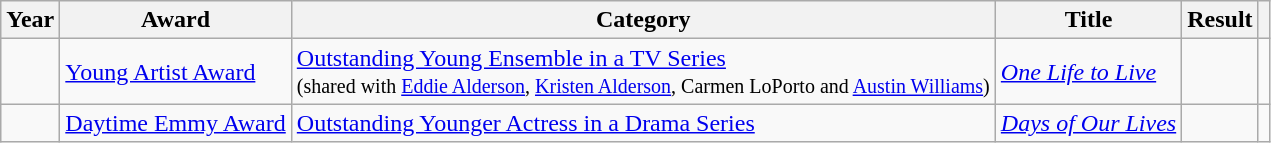<table class="wikitable sortable plainrowheaders">
<tr>
<th scope="col">Year</th>
<th scope="col">Award</th>
<th scope="col">Category</th>
<th scope="col">Title</th>
<th scope="col">Result</th>
<th scope="col" class="unsortable"></th>
</tr>
<tr>
<td></td>
<td><a href='#'>Young Artist Award</a></td>
<td><a href='#'>Outstanding Young Ensemble in a TV Series</a><br><small>(shared with <a href='#'>Eddie Alderson</a>, <a href='#'>Kristen Alderson</a>, Carmen LoPorto and <a href='#'>Austin Williams</a>)</small></td>
<td><em><a href='#'>One Life to Live</a></em></td>
<td></td>
<td></td>
</tr>
<tr>
<td></td>
<td><a href='#'>Daytime Emmy Award</a></td>
<td><a href='#'>Outstanding Younger Actress in a Drama Series</a></td>
<td><em><a href='#'>Days of Our Lives</a></em></td>
<td></td>
<td></td>
</tr>
</table>
